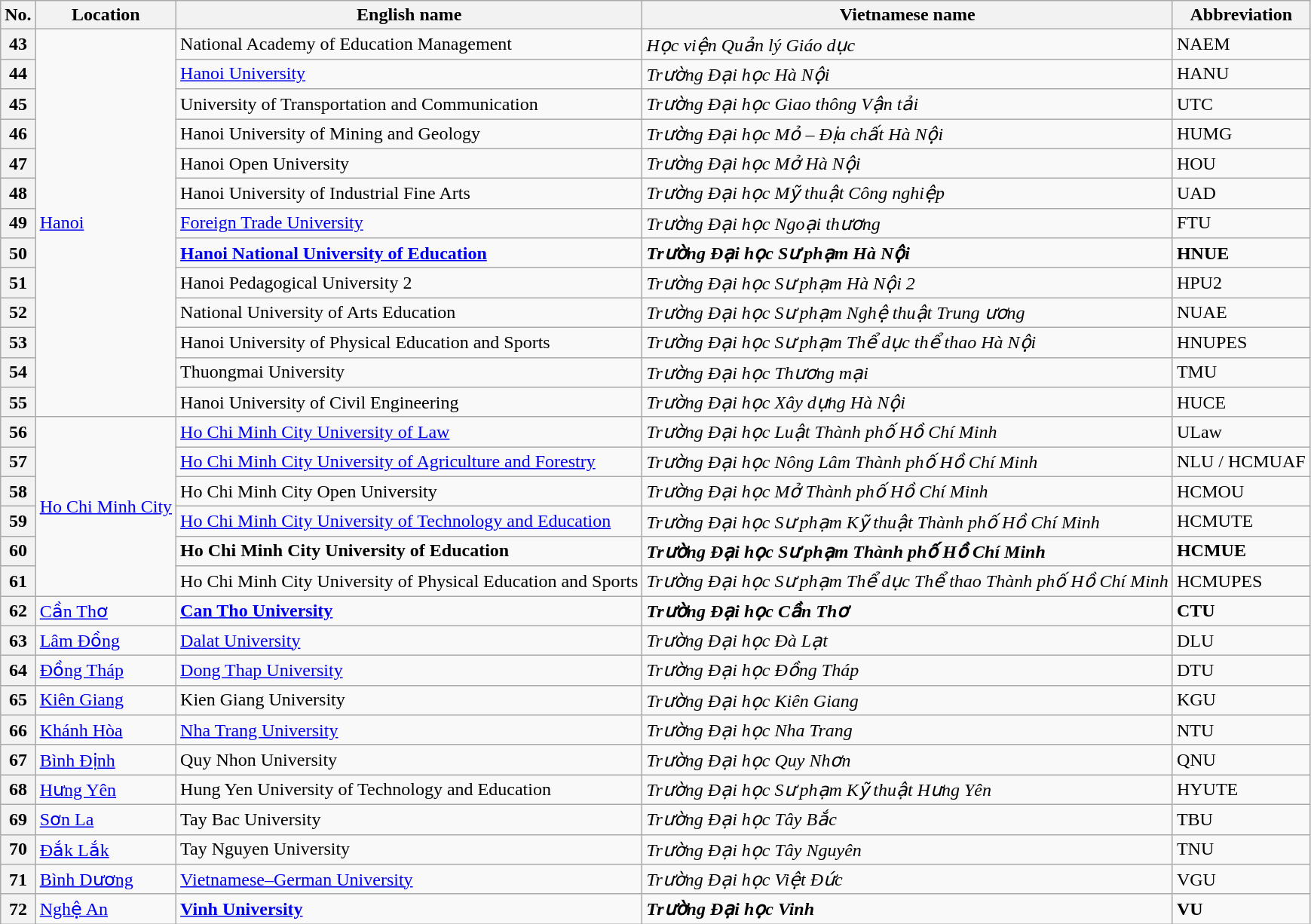<table class="wikitable">
<tr>
<th>No.</th>
<th>Location</th>
<th>English name</th>
<th>Vietnamese name</th>
<th>Abbreviation</th>
</tr>
<tr>
<th align="center">43</th>
<td rowspan="13"><a href='#'>Hanoi</a></td>
<td>National Academy of Education Management</td>
<td><em>Học viện Quản lý Giáo dục</em></td>
<td>NAEM</td>
</tr>
<tr>
<th align="center">44</th>
<td><a href='#'>Hanoi University</a></td>
<td><em>Trường Đại học Hà Nội</em></td>
<td>HANU</td>
</tr>
<tr>
<th align="center">45</th>
<td>University of Transportation and Communication</td>
<td><em>Trường Đại học Giao thông Vận tải</em></td>
<td>UTC</td>
</tr>
<tr>
<th align="center">46</th>
<td>Hanoi University of Mining and Geology</td>
<td><em>Trường Đại học Mỏ – Địa chất Hà Nội</em></td>
<td>HUMG</td>
</tr>
<tr>
<th align="center">47</th>
<td>Hanoi Open University</td>
<td><em>Trường Đại học Mở Hà Nội</em></td>
<td>HOU</td>
</tr>
<tr>
<th align="center">48</th>
<td>Hanoi University of Industrial Fine Arts</td>
<td><em>Trường Đại học Mỹ thuật Công nghiệp</em></td>
<td>UAD</td>
</tr>
<tr>
<th align="center">49</th>
<td><a href='#'>Foreign Trade University</a></td>
<td><em>Trường Đại học Ngoại thương</em></td>
<td>FTU</td>
</tr>
<tr>
<th align="center">50</th>
<td><strong><a href='#'>Hanoi National University of Education</a></strong></td>
<td><strong><em>Trường Đại học Sư phạm Hà Nội</em></strong></td>
<td><strong>HNUE</strong></td>
</tr>
<tr>
<th align="center">51</th>
<td>Hanoi Pedagogical University 2</td>
<td><em>Trường Đại học Sư phạm Hà Nội 2</em></td>
<td>HPU2</td>
</tr>
<tr>
<th align="center">52</th>
<td>National University of Arts Education</td>
<td><em>Trường Đại học Sư phạm Nghệ thuật Trung ương</em></td>
<td>NUAE</td>
</tr>
<tr>
<th align="center">53</th>
<td>Hanoi University of Physical Education and Sports</td>
<td><em>Trường Đại học Sư phạm Thể dục thể thao Hà Nội</em></td>
<td>HNUPES</td>
</tr>
<tr>
<th align="center">54</th>
<td>Thuongmai University</td>
<td><em>Trường Đại học Thương mại</em></td>
<td>TMU</td>
</tr>
<tr>
<th align="center">55</th>
<td>Hanoi University of Civil Engineering</td>
<td><em>Trường Đại học Xây dựng Hà Nội</em></td>
<td>HUCE</td>
</tr>
<tr>
<th align="center">56</th>
<td rowspan="6"><a href='#'>Ho Chi Minh City</a></td>
<td><a href='#'>Ho Chi Minh City University of Law</a></td>
<td><em>Trường Đại học Luật Thành phố Hồ Chí Minh</em></td>
<td>ULaw</td>
</tr>
<tr>
<th align="center">57</th>
<td><a href='#'>Ho Chi Minh City University of Agriculture and Forestry</a></td>
<td><em>Trường Đại học Nông Lâm Thành phố Hồ Chí Minh</em></td>
<td>NLU / HCMUAF</td>
</tr>
<tr>
<th align="center">58</th>
<td>Ho Chi Minh City Open University</td>
<td><em>Trường Đại học Mở Thành phố Hồ Chí Minh</em></td>
<td>HCMOU</td>
</tr>
<tr>
<th align="center">59</th>
<td><a href='#'>Ho Chi Minh City University of Technology and Education</a></td>
<td><em>Trường Đại học Sư phạm Kỹ thuật Thành phố Hồ Chí Minh</em></td>
<td>HCMUTE</td>
</tr>
<tr>
<th align="center">60</th>
<td><strong>Ho Chi Minh City University of Education</strong></td>
<td><strong><em>Trường Đại học Sư phạm Thành phố Hồ Chí Minh</em></strong></td>
<td><strong>HCMUE</strong></td>
</tr>
<tr>
<th align="center">61</th>
<td>Ho Chi Minh City University of Physical Education and Sports</td>
<td><em>Trường Đại học Sư phạm Thể dục Thể thao Thành phố Hồ Chí Minh</em></td>
<td>HCMUPES</td>
</tr>
<tr>
<th align="center">62</th>
<td><a href='#'>Cần Thơ</a></td>
<td><strong><a href='#'>Can Tho University</a></strong></td>
<td><strong><em>Trường Đại học Cần Thơ</em></strong></td>
<td><strong>CTU</strong></td>
</tr>
<tr>
<th align="center">63</th>
<td><a href='#'>Lâm Đồng</a></td>
<td><a href='#'>Dalat University</a></td>
<td><em>Trường Đại học Đà Lạt</em></td>
<td>DLU</td>
</tr>
<tr>
<th align="center">64</th>
<td><a href='#'>Đồng Tháp</a></td>
<td><a href='#'>Dong Thap University</a></td>
<td><em>Trường Đại học Đồng Tháp</em></td>
<td>DTU</td>
</tr>
<tr>
<th align="center">65</th>
<td><a href='#'>Kiên Giang</a></td>
<td>Kien Giang University</td>
<td><em>Trường Đại học Kiên Giang</em></td>
<td>KGU</td>
</tr>
<tr>
<th align="center">66</th>
<td><a href='#'>Khánh Hòa</a></td>
<td><a href='#'>Nha Trang University</a></td>
<td><em>Trường Đại học Nha Trang</em></td>
<td>NTU</td>
</tr>
<tr>
<th align="center">67</th>
<td><a href='#'>Bình Định</a></td>
<td>Quy Nhon University</td>
<td><em>Trường Đại học Quy Nhơn</em></td>
<td>QNU</td>
</tr>
<tr>
<th align="center">68</th>
<td><a href='#'>Hưng Yên</a></td>
<td>Hung Yen University of Technology and Education</td>
<td><em>Trường Đại học Sư phạm Kỹ thuật Hưng Yên</em></td>
<td>HYUTE</td>
</tr>
<tr>
<th align="center">69</th>
<td><a href='#'>Sơn La</a></td>
<td>Tay Bac University</td>
<td><em>Trường Đại học Tây Bắc</em></td>
<td>TBU</td>
</tr>
<tr>
<th align="center">70</th>
<td><a href='#'>Đắk Lắk</a></td>
<td>Tay Nguyen University</td>
<td><em>Trường Đại học Tây Nguyên</em></td>
<td>TNU</td>
</tr>
<tr>
<th align="center">71</th>
<td><a href='#'>Bình Dương</a></td>
<td><a href='#'>Vietnamese–German University</a></td>
<td><em>Trường Đại học Việt Đức</em></td>
<td>VGU</td>
</tr>
<tr>
<th align="center">72</th>
<td><a href='#'>Nghệ An</a></td>
<td><strong><a href='#'>Vinh University</a></strong></td>
<td><strong><em>Trường Đại học Vinh</em></strong></td>
<td><strong>VU</strong></td>
</tr>
</table>
